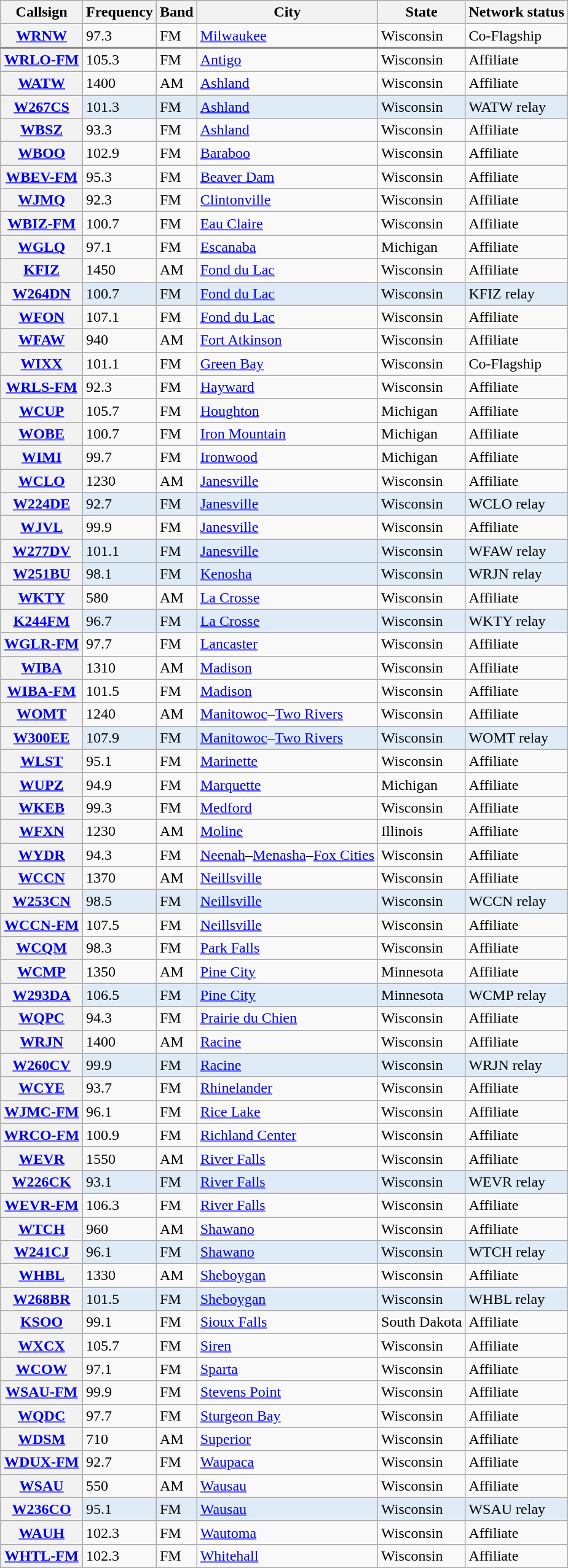<table class="wikitable sortable">
<tr>
<th scope="col">Callsign</th>
<th scope="col">Frequency</th>
<th scope="col">Band</th>
<th scope="col">City</th>
<th scope="col">State</th>
<th scope="col">Network status</th>
</tr>
<tr style="border-bottom:2px solid gray;">
<th scope="row"><a href='#'>WRNW</a></th>
<td>97.3</td>
<td>FM</td>
<td><a href='#'>Milwaukee</a></td>
<td>Wisconsin</td>
<td>Co-Flagship</td>
</tr>
<tr>
<th scope="row"><a href='#'>WRLO-FM</a></th>
<td>105.3</td>
<td>FM</td>
<td><a href='#'>Antigo</a></td>
<td>Wisconsin</td>
<td>Affiliate</td>
</tr>
<tr>
<th scope = "row"><a href='#'>WATW</a></th>
<td>1400</td>
<td>AM</td>
<td><a href='#'>Ashland</a></td>
<td>Wisconsin</td>
<td>Affiliate</td>
</tr>
<tr style="background-color:#DFEBF6;">
<th scope = "row"><a href='#'>W267CS</a></th>
<td>101.3</td>
<td>FM</td>
<td><a href='#'>Ashland</a></td>
<td>Wisconsin</td>
<td>WATW relay</td>
</tr>
<tr>
<th scope = "row"><a href='#'>WBSZ</a></th>
<td>93.3</td>
<td>FM</td>
<td><a href='#'>Ashland</a></td>
<td>Wisconsin</td>
<td>Affiliate</td>
</tr>
<tr>
<th scope = "row"><a href='#'>WBOO</a></th>
<td>102.9</td>
<td>FM</td>
<td><a href='#'>Baraboo</a></td>
<td>Wisconsin</td>
<td>Affiliate</td>
</tr>
<tr>
<th scope = "row"><a href='#'>WBEV-FM</a></th>
<td>95.3</td>
<td>FM</td>
<td><a href='#'>Beaver Dam</a></td>
<td>Wisconsin</td>
<td>Affiliate</td>
</tr>
<tr>
<th scope = "row"><a href='#'>WJMQ</a></th>
<td>92.3</td>
<td>FM</td>
<td><a href='#'>Clintonville</a></td>
<td>Wisconsin</td>
<td>Affiliate</td>
</tr>
<tr>
<th scope = "row"><a href='#'>WBIZ-FM</a></th>
<td>100.7</td>
<td>FM</td>
<td><a href='#'>Eau Claire</a></td>
<td>Wisconsin</td>
<td>Affiliate</td>
</tr>
<tr>
<th scope = "row"><a href='#'>WGLQ</a></th>
<td>97.1</td>
<td>FM</td>
<td><a href='#'>Escanaba</a></td>
<td>Michigan</td>
<td>Affiliate</td>
</tr>
<tr>
<th scope = "row"><a href='#'>KFIZ</a></th>
<td>1450</td>
<td>AM</td>
<td><a href='#'>Fond du Lac</a></td>
<td>Wisconsin</td>
<td>Affiliate</td>
</tr>
<tr style="background-color:#DFEBF6;">
<th scope = "row"><a href='#'>W264DN</a></th>
<td>100.7</td>
<td>FM</td>
<td><a href='#'>Fond du Lac</a></td>
<td>Wisconsin</td>
<td>KFIZ relay</td>
</tr>
<tr>
<th scope = "row"><a href='#'>WFON</a></th>
<td>107.1</td>
<td>FM</td>
<td><a href='#'>Fond du Lac</a></td>
<td>Wisconsin</td>
<td>Affiliate</td>
</tr>
<tr>
<th scope = "row"><a href='#'>WFAW</a></th>
<td>940</td>
<td>AM</td>
<td><a href='#'>Fort Atkinson</a></td>
<td>Wisconsin</td>
<td>Affiliate</td>
</tr>
<tr>
<th scope = "row"><a href='#'>WIXX</a></th>
<td>101.1</td>
<td>FM</td>
<td><a href='#'>Green Bay</a></td>
<td>Wisconsin</td>
<td>Co-Flagship</td>
</tr>
<tr>
<th scope = "row"><a href='#'>WRLS-FM</a></th>
<td>92.3</td>
<td>FM</td>
<td><a href='#'>Hayward</a></td>
<td>Wisconsin</td>
<td>Affiliate</td>
</tr>
<tr>
<th scope = "row"><a href='#'>WCUP</a></th>
<td>105.7</td>
<td>FM</td>
<td><a href='#'>Houghton</a></td>
<td>Michigan</td>
<td>Affiliate</td>
</tr>
<tr>
<th scope = "row"><a href='#'>WOBE</a></th>
<td>100.7</td>
<td>FM</td>
<td><a href='#'>Iron Mountain</a></td>
<td>Michigan</td>
<td>Affiliate</td>
</tr>
<tr>
<th scope = "row"><a href='#'>WIMI</a></th>
<td>99.7</td>
<td>FM</td>
<td><a href='#'>Ironwood</a></td>
<td>Michigan</td>
<td>Affiliate</td>
</tr>
<tr>
<th scope = "row"><a href='#'>WCLO</a></th>
<td>1230</td>
<td>AM</td>
<td><a href='#'>Janesville</a></td>
<td>Wisconsin</td>
<td>Affiliate</td>
</tr>
<tr style="background-color:#DFEBF6;">
<th scope = "row"><a href='#'>W224DE</a></th>
<td>92.7</td>
<td>FM</td>
<td><a href='#'>Janesville</a></td>
<td>Wisconsin</td>
<td>WCLO relay</td>
</tr>
<tr>
<th scope = "row"><a href='#'>WJVL</a></th>
<td>99.9</td>
<td>FM</td>
<td><a href='#'>Janesville</a></td>
<td>Wisconsin</td>
<td>Affiliate</td>
</tr>
<tr style="background-color:#DFEBF6;">
<th scope = "row"><a href='#'>W277DV</a></th>
<td>101.1</td>
<td>FM</td>
<td><a href='#'>Janesville</a></td>
<td>Wisconsin</td>
<td>WFAW relay</td>
</tr>
<tr style="background-color:#DFEBF6;">
<th scope = "row"><a href='#'>W251BU</a></th>
<td>98.1</td>
<td>FM</td>
<td><a href='#'>Kenosha</a></td>
<td>Wisconsin</td>
<td>WRJN relay</td>
</tr>
<tr>
<th scope = "row"><a href='#'>WKTY</a></th>
<td>580</td>
<td>AM</td>
<td><a href='#'>La Crosse</a></td>
<td>Wisconsin</td>
<td>Affiliate</td>
</tr>
<tr style="background-color:#DFEBF6;">
<th scope = "row"><a href='#'>K244FM</a></th>
<td>96.7</td>
<td>FM</td>
<td><a href='#'>La Crosse</a></td>
<td>Wisconsin</td>
<td>WKTY relay</td>
</tr>
<tr>
<th scope = "row"><a href='#'>WGLR-FM</a></th>
<td>97.7</td>
<td>FM</td>
<td><a href='#'>Lancaster</a></td>
<td>Wisconsin</td>
<td>Affiliate</td>
</tr>
<tr>
<th scope = "row"><a href='#'>WIBA</a></th>
<td>1310</td>
<td>AM</td>
<td><a href='#'>Madison</a></td>
<td>Wisconsin</td>
<td>Affiliate</td>
</tr>
<tr>
<th scope = "row"><a href='#'>WIBA-FM</a></th>
<td>101.5</td>
<td>FM</td>
<td><a href='#'>Madison</a></td>
<td>Wisconsin</td>
<td>Affiliate</td>
</tr>
<tr>
<th scope = "row"><a href='#'>WOMT</a></th>
<td>1240</td>
<td>AM</td>
<td><a href='#'>Manitowoc</a>–<a href='#'>Two Rivers</a></td>
<td>Wisconsin</td>
<td>Affiliate</td>
</tr>
<tr style="background-color:#DFEBF6;">
<th scope = "row"><a href='#'>W300EE</a></th>
<td>107.9</td>
<td>FM</td>
<td><a href='#'>Manitowoc</a>–<a href='#'>Two Rivers</a></td>
<td>Wisconsin</td>
<td>WOMT relay</td>
</tr>
<tr>
<th scope = "row"><a href='#'>WLST</a></th>
<td>95.1</td>
<td>FM</td>
<td><a href='#'>Marinette</a></td>
<td>Wisconsin</td>
<td>Affiliate</td>
</tr>
<tr>
<th scope = "row"><a href='#'>WUPZ</a></th>
<td>94.9</td>
<td>FM</td>
<td><a href='#'>Marquette</a></td>
<td>Michigan</td>
<td>Affiliate</td>
</tr>
<tr>
<th scope = "row"><a href='#'>WKEB</a></th>
<td>99.3</td>
<td>FM</td>
<td><a href='#'>Medford</a></td>
<td>Wisconsin</td>
<td>Affiliate</td>
</tr>
<tr>
<th scope = "row"><a href='#'>WFXN</a></th>
<td>1230</td>
<td>AM</td>
<td><a href='#'>Moline</a></td>
<td>Illinois</td>
<td>Affiliate</td>
</tr>
<tr>
<th scope = "row"><a href='#'>WYDR</a></th>
<td>94.3</td>
<td>FM</td>
<td><a href='#'>Neenah</a>–<a href='#'>Menasha</a>–<a href='#'>Fox Cities</a></td>
<td>Wisconsin</td>
<td>Affiliate</td>
</tr>
<tr>
<th scope = "row"><a href='#'>WCCN</a></th>
<td>1370</td>
<td>AM</td>
<td><a href='#'>Neillsville</a></td>
<td>Wisconsin</td>
<td>Affiliate</td>
</tr>
<tr style="background-color:#DFEBF6;">
<th scope = "row"><a href='#'>W253CN</a></th>
<td>98.5</td>
<td>FM</td>
<td><a href='#'>Neillsville</a></td>
<td>Wisconsin</td>
<td>WCCN relay</td>
</tr>
<tr>
<th scope = "row"><a href='#'>WCCN-FM</a></th>
<td>107.5</td>
<td>FM</td>
<td><a href='#'>Neillsville</a></td>
<td>Wisconsin</td>
<td>Affiliate</td>
</tr>
<tr>
<th scope = "row"><a href='#'>WCQM</a></th>
<td>98.3</td>
<td>FM</td>
<td><a href='#'>Park Falls</a></td>
<td>Wisconsin</td>
<td>Affiliate</td>
</tr>
<tr>
<th scope = "row"><a href='#'>WCMP</a></th>
<td>1350</td>
<td>AM</td>
<td><a href='#'>Pine City</a></td>
<td>Minnesota</td>
<td>Affiliate</td>
</tr>
<tr style="background-color:#DFEBF6;">
<th scope = "row"><a href='#'>W293DA</a></th>
<td>106.5</td>
<td>FM</td>
<td><a href='#'>Pine City</a></td>
<td>Minnesota</td>
<td>WCMP relay</td>
</tr>
<tr>
<th scope = "row"><a href='#'>WQPC</a></th>
<td>94.3</td>
<td>FM</td>
<td><a href='#'>Prairie du Chien</a></td>
<td>Wisconsin</td>
<td>Affiliate</td>
</tr>
<tr>
<th scope = "row"><a href='#'>WRJN</a></th>
<td>1400</td>
<td>AM</td>
<td><a href='#'>Racine</a></td>
<td>Wisconsin</td>
<td>Affiliate</td>
</tr>
<tr style="background-color:#DFEBF6;">
<th scope = "row"><a href='#'>W260CV</a></th>
<td>99.9</td>
<td>FM</td>
<td><a href='#'>Racine</a></td>
<td>Wisconsin</td>
<td>WRJN relay</td>
</tr>
<tr>
<th scope = "row"><a href='#'>WCYE</a></th>
<td>93.7</td>
<td>FM</td>
<td><a href='#'>Rhinelander</a></td>
<td>Wisconsin</td>
<td>Affiliate</td>
</tr>
<tr>
<th scope = "row"><a href='#'>WJMC-FM</a></th>
<td>96.1</td>
<td>FM</td>
<td><a href='#'>Rice Lake</a></td>
<td>Wisconsin</td>
<td>Affiliate</td>
</tr>
<tr>
<th scope = "row"><a href='#'>WRCO-FM</a></th>
<td>100.9</td>
<td>FM</td>
<td><a href='#'>Richland Center</a></td>
<td>Wisconsin</td>
<td>Affiliate</td>
</tr>
<tr>
<th scope = "row"><a href='#'>WEVR</a></th>
<td>1550</td>
<td>AM</td>
<td><a href='#'>River Falls</a></td>
<td>Wisconsin</td>
<td>Affiliate</td>
</tr>
<tr style="background-color:#DFEBF6;">
<th scope = "row"><a href='#'>W226CK</a></th>
<td>93.1</td>
<td>FM</td>
<td><a href='#'>River Falls</a></td>
<td>Wisconsin</td>
<td>WEVR relay</td>
</tr>
<tr>
<th scope = "row"><a href='#'>WEVR-FM</a></th>
<td>106.3</td>
<td>FM</td>
<td><a href='#'>River Falls</a></td>
<td>Wisconsin</td>
<td>Affiliate</td>
</tr>
<tr>
<th scope = "row"><a href='#'>WTCH</a></th>
<td>960</td>
<td>AM</td>
<td><a href='#'>Shawano</a></td>
<td>Wisconsin</td>
<td>Affiliate</td>
</tr>
<tr style="background-color:#DFEBF6;">
<th scope = "row"><a href='#'>W241CJ</a></th>
<td>96.1</td>
<td>FM</td>
<td><a href='#'>Shawano</a></td>
<td>Wisconsin</td>
<td>WTCH relay</td>
</tr>
<tr>
<th scope = "row"><a href='#'>WHBL</a></th>
<td>1330</td>
<td>AM</td>
<td><a href='#'>Sheboygan</a></td>
<td>Wisconsin</td>
<td>Affiliate</td>
</tr>
<tr style="background-color:#DFEBF6;">
<th scope = "row"><a href='#'>W268BR</a></th>
<td>101.5</td>
<td>FM</td>
<td><a href='#'>Sheboygan</a></td>
<td>Wisconsin</td>
<td>WHBL relay</td>
</tr>
<tr>
<th scope = "row"><a href='#'>KSOO</a></th>
<td>99.1</td>
<td>FM</td>
<td><a href='#'>Sioux Falls</a></td>
<td>South Dakota</td>
<td>Affiliate</td>
</tr>
<tr>
<th scope = "row"><a href='#'>WXCX</a></th>
<td>105.7</td>
<td>FM</td>
<td><a href='#'>Siren</a></td>
<td>Wisconsin</td>
<td>Affiliate</td>
</tr>
<tr>
<th scope = "row"><a href='#'>WCOW</a></th>
<td>97.1</td>
<td>FM</td>
<td><a href='#'>Sparta</a></td>
<td>Wisconsin</td>
<td>Affiliate</td>
</tr>
<tr>
<th scope = "row"><a href='#'>WSAU-FM</a></th>
<td>99.9</td>
<td>FM</td>
<td><a href='#'>Stevens Point</a></td>
<td>Wisconsin</td>
<td>Affiliate</td>
</tr>
<tr>
<th scope = "row"><a href='#'>WQDC</a></th>
<td>97.7</td>
<td>FM</td>
<td><a href='#'>Sturgeon Bay</a></td>
<td>Wisconsin</td>
<td>Affiliate</td>
</tr>
<tr>
<th scope = "row"><a href='#'>WDSM</a></th>
<td>710</td>
<td>AM</td>
<td><a href='#'>Superior</a></td>
<td>Wisconsin</td>
<td>Affiliate</td>
</tr>
<tr>
<th scope = "row"><a href='#'>WDUX-FM</a></th>
<td>92.7</td>
<td>FM</td>
<td><a href='#'>Waupaca</a></td>
<td>Wisconsin</td>
<td>Affiliate</td>
</tr>
<tr>
<th scope = "row"><a href='#'>WSAU</a></th>
<td>550</td>
<td>AM</td>
<td><a href='#'>Wausau</a></td>
<td>Wisconsin</td>
<td>Affiliate</td>
</tr>
<tr style="background-color:#DFEBF6;">
<th scope = "row"><a href='#'>W236CO</a></th>
<td>95.1</td>
<td>FM</td>
<td><a href='#'>Wausau</a></td>
<td>Wisconsin</td>
<td>WSAU relay</td>
</tr>
<tr>
<th scope = "row"><a href='#'>WAUH</a></th>
<td>102.3</td>
<td>FM</td>
<td><a href='#'>Wautoma</a></td>
<td>Wisconsin</td>
<td>Affiliate</td>
</tr>
<tr>
<th scope = "row"><a href='#'>WHTL-FM</a></th>
<td>102.3</td>
<td>FM</td>
<td><a href='#'>Whitehall</a></td>
<td>Wisconsin</td>
<td>Affiliate</td>
</tr>
</table>
